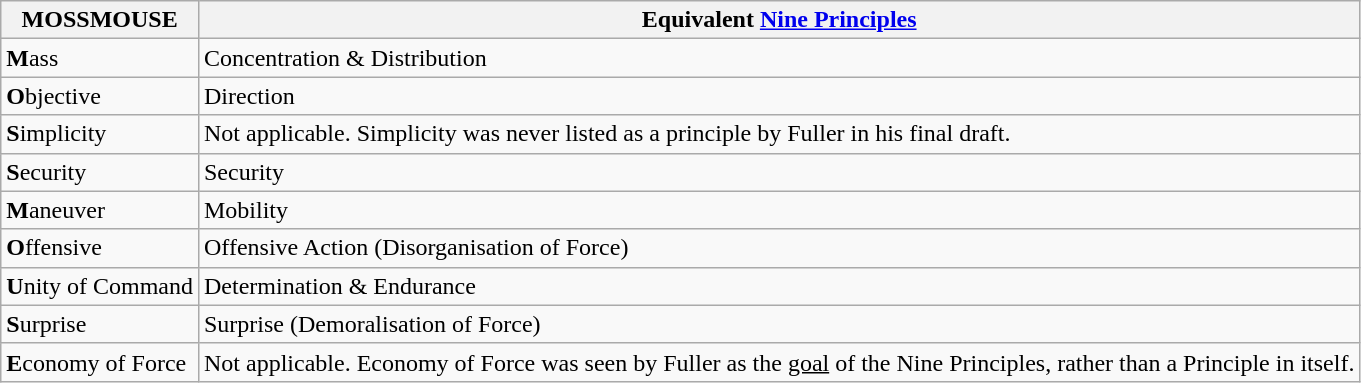<table class="wikitable">
<tr>
<th>MOSSMOUSE</th>
<th>Equivalent <a href='#'>Nine Principles</a></th>
</tr>
<tr>
<td><strong>M</strong>ass</td>
<td>Concentration & Distribution</td>
</tr>
<tr>
<td><strong>O</strong>bjective</td>
<td>Direction</td>
</tr>
<tr>
<td><strong>S</strong>implicity</td>
<td>Not applicable. Simplicity was never listed as a principle by Fuller in his final draft.</td>
</tr>
<tr>
<td><strong>S</strong>ecurity</td>
<td>Security</td>
</tr>
<tr>
<td><strong>M</strong>aneuver</td>
<td>Mobility</td>
</tr>
<tr>
<td><strong>O</strong>ffensive</td>
<td>Offensive Action (Disorganisation of Force)</td>
</tr>
<tr>
<td><strong>U</strong>nity of Command</td>
<td>Determination & Endurance</td>
</tr>
<tr>
<td><strong>S</strong>urprise</td>
<td>Surprise (Demoralisation of Force)</td>
</tr>
<tr>
<td><strong>E</strong>conomy of Force</td>
<td>Not applicable. Economy of Force was seen by Fuller as the <u>goal</u> of the Nine Principles, rather than a Principle in itself.</td>
</tr>
</table>
